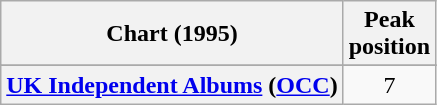<table class="wikitable sortable plainrowheaders" style="text-align:center;" border="1">
<tr>
<th scope="col">Chart (1995)</th>
<th scope="col">Peak<br>position</th>
</tr>
<tr>
</tr>
<tr>
<th scope="row"><a href='#'>UK Independent Albums</a> (<a href='#'>OCC</a>)</th>
<td>7</td>
</tr>
</table>
